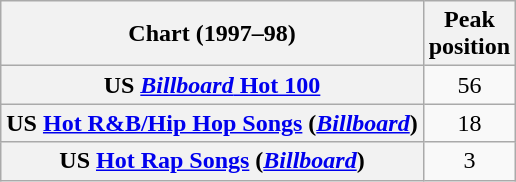<table class="wikitable sortable plainrowheaders" style="text-align:center;">
<tr>
<th scope="col">Chart (1997–98)</th>
<th scope="col">Peak<br>position</th>
</tr>
<tr>
<th scope="row">US <a href='#'><em>Billboard</em> Hot 100</a></th>
<td>56</td>
</tr>
<tr>
<th scope="row">US <a href='#'>Hot R&B/Hip Hop Songs</a> (<em><a href='#'>Billboard</a></em>)</th>
<td>18</td>
</tr>
<tr>
<th scope="row">US <a href='#'>Hot Rap Songs</a> (<em><a href='#'>Billboard</a></em>)</th>
<td>3</td>
</tr>
</table>
